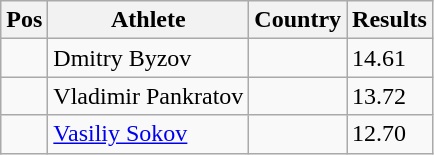<table class="wikitable">
<tr>
<th>Pos</th>
<th>Athlete</th>
<th>Country</th>
<th>Results</th>
</tr>
<tr>
<td align="center"></td>
<td>Dmitry Byzov</td>
<td></td>
<td>14.61</td>
</tr>
<tr>
<td align="center"></td>
<td>Vladimir Pankratov</td>
<td></td>
<td>13.72</td>
</tr>
<tr>
<td align="center"></td>
<td><a href='#'>Vasiliy Sokov</a></td>
<td></td>
<td>12.70</td>
</tr>
</table>
